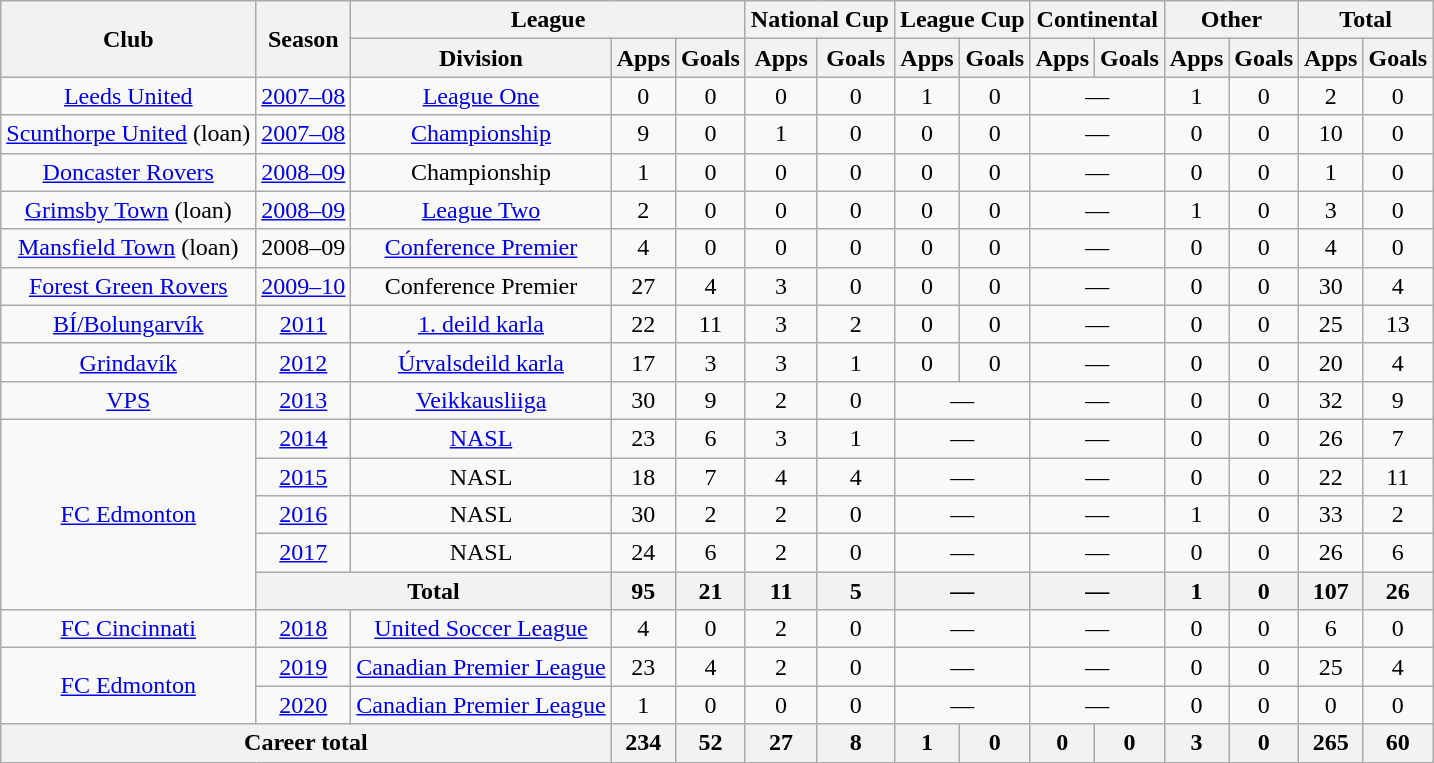<table class="wikitable" style="text-align:center">
<tr>
<th rowspan="2">Club</th>
<th rowspan="2">Season</th>
<th colspan="3">League</th>
<th colspan="2">National Cup</th>
<th colspan="2">League Cup</th>
<th colspan="2">Continental</th>
<th colspan="2">Other</th>
<th colspan="2">Total</th>
</tr>
<tr>
<th>Division</th>
<th>Apps</th>
<th>Goals</th>
<th>Apps</th>
<th>Goals</th>
<th>Apps</th>
<th>Goals</th>
<th>Apps</th>
<th>Goals</th>
<th>Apps</th>
<th>Goals</th>
<th>Apps</th>
<th>Goals</th>
</tr>
<tr>
<td><a href='#'>Leeds United</a></td>
<td><a href='#'>2007–08</a></td>
<td><a href='#'>League One</a></td>
<td>0</td>
<td>0</td>
<td>0</td>
<td>0</td>
<td>1</td>
<td>0</td>
<td colspan="2">—</td>
<td>1</td>
<td>0</td>
<td>2</td>
<td>0</td>
</tr>
<tr>
<td><a href='#'>Scunthorpe United</a> (loan)</td>
<td><a href='#'>2007–08</a></td>
<td><a href='#'>Championship</a></td>
<td>9</td>
<td>0</td>
<td>1</td>
<td>0</td>
<td>0</td>
<td>0</td>
<td colspan="2">—</td>
<td>0</td>
<td>0</td>
<td>10</td>
<td>0</td>
</tr>
<tr>
<td><a href='#'>Doncaster Rovers</a></td>
<td><a href='#'>2008–09</a></td>
<td>Championship</td>
<td>1</td>
<td>0</td>
<td>0</td>
<td>0</td>
<td>0</td>
<td>0</td>
<td colspan="2">—</td>
<td>0</td>
<td>0</td>
<td>1</td>
<td>0</td>
</tr>
<tr>
<td><a href='#'>Grimsby Town</a> (loan)</td>
<td><a href='#'>2008–09</a></td>
<td><a href='#'>League Two</a></td>
<td>2</td>
<td>0</td>
<td>0</td>
<td>0</td>
<td>0</td>
<td>0</td>
<td colspan="2">—</td>
<td>1</td>
<td>0</td>
<td>3</td>
<td>0</td>
</tr>
<tr>
<td><a href='#'>Mansfield Town</a> (loan)</td>
<td>2008–09</td>
<td><a href='#'>Conference Premier</a></td>
<td>4</td>
<td>0</td>
<td>0</td>
<td>0</td>
<td>0</td>
<td>0</td>
<td colspan="2">—</td>
<td>0</td>
<td>0</td>
<td>4</td>
<td>0</td>
</tr>
<tr>
<td><a href='#'>Forest Green Rovers</a></td>
<td><a href='#'>2009–10</a></td>
<td>Conference Premier</td>
<td>27</td>
<td>4</td>
<td>3</td>
<td>0</td>
<td>0</td>
<td>0</td>
<td colspan="2">—</td>
<td>0</td>
<td>0</td>
<td>30</td>
<td>4</td>
</tr>
<tr>
<td><a href='#'>BÍ/Bolungarvík</a></td>
<td><a href='#'>2011</a></td>
<td><a href='#'>1. deild karla</a></td>
<td>22</td>
<td>11</td>
<td>3</td>
<td>2</td>
<td>0</td>
<td>0</td>
<td colspan="2">—</td>
<td>0</td>
<td>0</td>
<td>25</td>
<td>13</td>
</tr>
<tr>
<td><a href='#'>Grindavík</a></td>
<td><a href='#'>2012</a></td>
<td><a href='#'>Úrvalsdeild karla</a></td>
<td>17</td>
<td>3</td>
<td>3</td>
<td>1</td>
<td>0</td>
<td>0</td>
<td colspan="2">—</td>
<td>0</td>
<td>0</td>
<td>20</td>
<td>4</td>
</tr>
<tr>
<td><a href='#'>VPS</a></td>
<td><a href='#'>2013</a></td>
<td><a href='#'>Veikkausliiga</a></td>
<td>30</td>
<td>9</td>
<td>2</td>
<td>0</td>
<td colspan="2">—</td>
<td colspan="2">—</td>
<td>0</td>
<td>0</td>
<td>32</td>
<td>9</td>
</tr>
<tr>
<td rowspan="5"><a href='#'>FC Edmonton</a></td>
<td><a href='#'>2014</a></td>
<td><a href='#'>NASL</a></td>
<td>23</td>
<td>6</td>
<td>3</td>
<td>1</td>
<td colspan="2">—</td>
<td colspan="2">—</td>
<td>0</td>
<td>0</td>
<td>26</td>
<td>7</td>
</tr>
<tr>
<td><a href='#'>2015</a></td>
<td>NASL</td>
<td>18</td>
<td>7</td>
<td>4</td>
<td>4</td>
<td colspan="2">—</td>
<td colspan="2">—</td>
<td>0</td>
<td>0</td>
<td>22</td>
<td>11</td>
</tr>
<tr>
<td><a href='#'>2016</a></td>
<td>NASL</td>
<td>30</td>
<td>2</td>
<td>2</td>
<td>0</td>
<td colspan="2">—</td>
<td colspan="2">—</td>
<td>1</td>
<td>0</td>
<td>33</td>
<td>2</td>
</tr>
<tr>
<td><a href='#'>2017</a></td>
<td>NASL</td>
<td>24</td>
<td>6</td>
<td>2</td>
<td>0</td>
<td colspan="2">—</td>
<td colspan="2">—</td>
<td>0</td>
<td>0</td>
<td>26</td>
<td>6</td>
</tr>
<tr>
<th colspan="2">Total</th>
<th>95</th>
<th>21</th>
<th>11</th>
<th>5</th>
<th colspan="2">—</th>
<th colspan="2">—</th>
<th>1</th>
<th>0</th>
<th>107</th>
<th>26</th>
</tr>
<tr>
<td><a href='#'>FC Cincinnati</a></td>
<td><a href='#'>2018</a></td>
<td><a href='#'>United Soccer League</a></td>
<td>4</td>
<td>0</td>
<td>2</td>
<td>0</td>
<td colspan="2">—</td>
<td colspan="2">—</td>
<td>0</td>
<td>0</td>
<td>6</td>
<td>0</td>
</tr>
<tr>
<td rowspan="2"><a href='#'>FC Edmonton</a></td>
<td><a href='#'>2019</a></td>
<td><a href='#'>Canadian Premier League</a></td>
<td>23</td>
<td>4</td>
<td>2</td>
<td>0</td>
<td colspan="2">—</td>
<td colspan="2">—</td>
<td>0</td>
<td>0</td>
<td>25</td>
<td>4</td>
</tr>
<tr>
<td><a href='#'>2020</a></td>
<td><a href='#'>Canadian Premier League</a></td>
<td>1</td>
<td>0</td>
<td>0</td>
<td>0</td>
<td colspan="2">—</td>
<td colspan="2">—</td>
<td>0</td>
<td>0</td>
<td>0</td>
<td>0</td>
</tr>
<tr>
<th colspan="3">Career total</th>
<th>234</th>
<th>52</th>
<th>27</th>
<th>8</th>
<th>1</th>
<th>0</th>
<th>0</th>
<th>0</th>
<th>3</th>
<th>0</th>
<th>265</th>
<th>60</th>
</tr>
</table>
